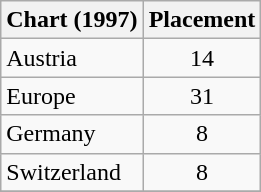<table class="wikitable sortable">
<tr>
<th align="center">Chart (1997)</th>
<th align="center">Placement</th>
</tr>
<tr>
<td scope="left">Austria</td>
<td align="center">14</td>
</tr>
<tr>
<td scope="left">Europe</td>
<td align="center">31</td>
</tr>
<tr>
<td scope="left">Germany</td>
<td align="center">8</td>
</tr>
<tr>
<td scope="left">Switzerland</td>
<td align="center">8</td>
</tr>
<tr>
</tr>
</table>
